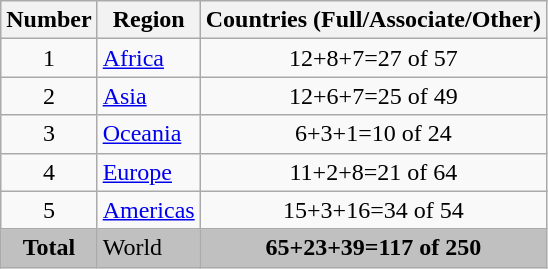<table class="wikitable sortable">
<tr>
<th>Number</th>
<th>Region</th>
<th>Countries (Full/Associate/Other)</th>
</tr>
<tr>
<td align=center>1</td>
<td><a href='#'>Africa</a></td>
<td align=center>12+8+7=27 of 57</td>
</tr>
<tr>
<td align=center>2</td>
<td><a href='#'>Asia</a></td>
<td align=center>12+6+7=25 of 49</td>
</tr>
<tr>
<td align=center>3</td>
<td><a href='#'>Oceania</a></td>
<td align=center>6+3+1=10 of 24</td>
</tr>
<tr>
<td align=center>4</td>
<td><a href='#'>Europe</a></td>
<td align=center>11+2+8=21 of 64</td>
</tr>
<tr>
<td align=center>5</td>
<td><a href='#'>Americas</a></td>
<td align=center>15+3+16=34 of 54</td>
</tr>
<tr style="background:silver;">
<td align=center><strong>Total</strong></td>
<td>World</td>
<td align=center><strong>65+23+39=117 of 250</strong></td>
</tr>
</table>
